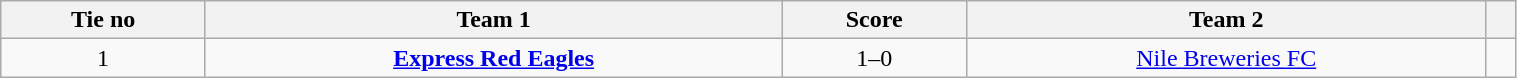<table class="wikitable" style="text-align:center; width:80%; font-size:100%">
<tr>
<th style= width="80px">Tie no</th>
<th style= width="300px">Team 1</th>
<th style= width="80px">Score</th>
<th style= width="300px">Team 2</th>
<th style= width="300px"></th>
</tr>
<tr>
<td>1</td>
<td><strong><a href='#'>Express Red Eagles</a></strong></td>
<td>1–0</td>
<td><a href='#'>Nile Breweries FC</a></td>
<td></td>
</tr>
</table>
